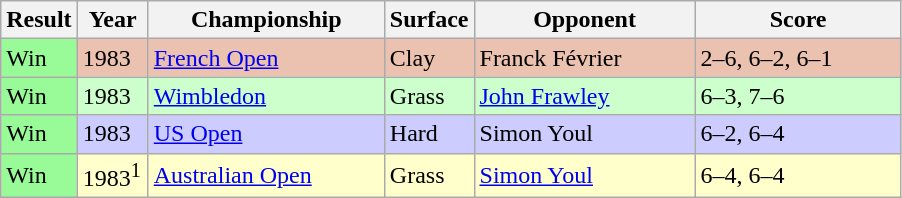<table class="sortable wikitable">
<tr>
<th style="width:40px">Result</th>
<th style="width:40px">Year</th>
<th style="width:150px">Championship</th>
<th style="width:50px">Surface</th>
<th style="width:140px">Opponent</th>
<th style="width:130px" class="unsortable">Score</th>
</tr>
<tr style="background:#ebc2af;">
<td style="background:#98fb98;">Win</td>
<td>1983</td>
<td><a href='#'>French Open</a></td>
<td>Clay</td>
<td> Franck Février</td>
<td>2–6, 6–2, 6–1</td>
</tr>
<tr style="background:#ccffcc;">
<td style="background:#98fb98;">Win</td>
<td>1983</td>
<td><a href='#'>Wimbledon</a></td>
<td>Grass</td>
<td> <a href='#'>John Frawley</a></td>
<td>6–3, 7–6</td>
</tr>
<tr style="background:#ccccff;">
<td style="background:#98fb98;">Win</td>
<td>1983</td>
<td><a href='#'>US Open</a></td>
<td>Hard</td>
<td> Simon Youl</td>
<td>6–2, 6–4</td>
</tr>
<tr style="background:#ffffcc;">
<td style="background:#98fb98;">Win</td>
<td>1983<sup>1</sup></td>
<td><a href='#'>Australian Open</a></td>
<td>Grass</td>
<td> <a href='#'>Simon Youl</a></td>
<td>6–4, 6–4</td>
</tr>
</table>
